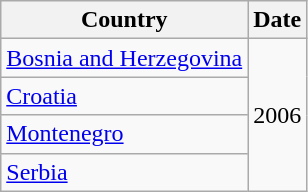<table class="wikitable">
<tr>
<th>Country</th>
<th>Date</th>
</tr>
<tr>
<td><a href='#'>Bosnia and Herzegovina</a></td>
<td rowspan="4">2006</td>
</tr>
<tr>
<td><a href='#'>Croatia</a></td>
</tr>
<tr>
<td><a href='#'>Montenegro</a></td>
</tr>
<tr>
<td><a href='#'>Serbia</a></td>
</tr>
</table>
